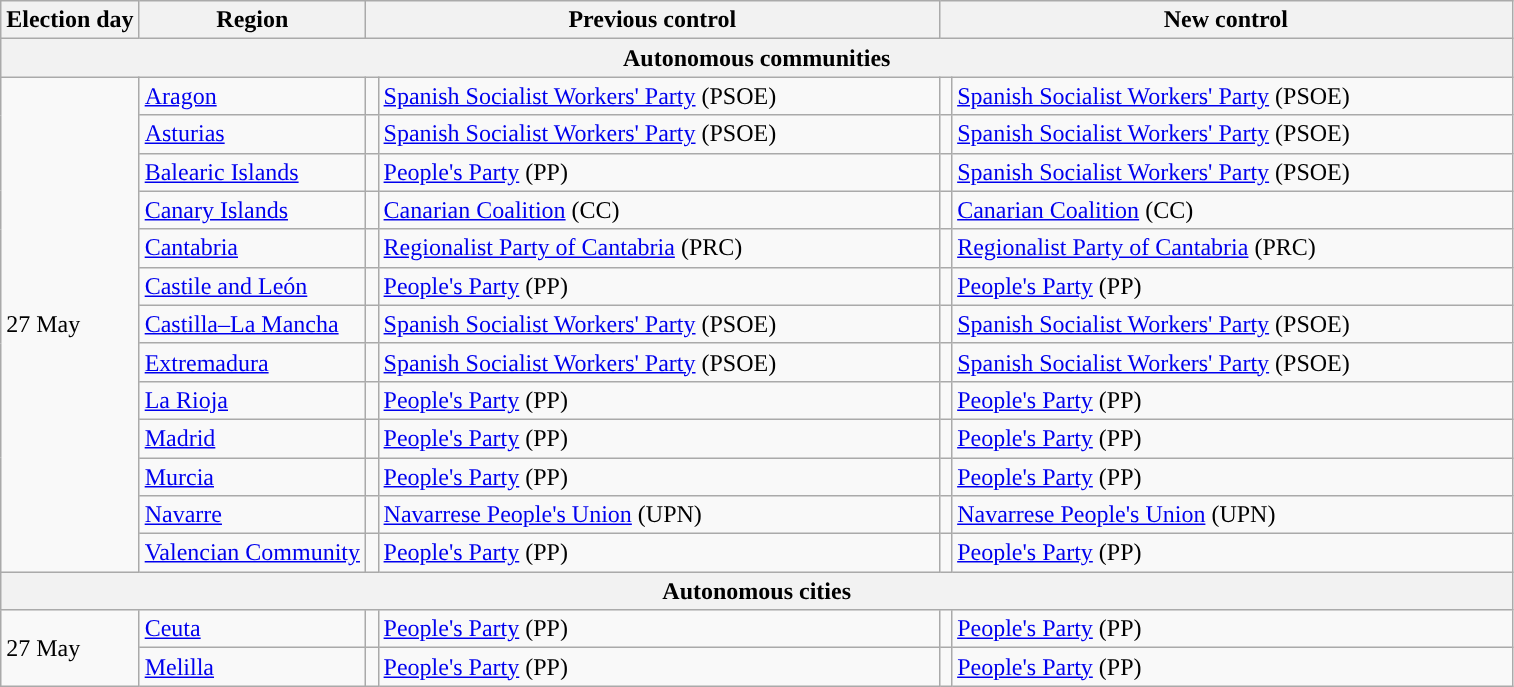<table class="wikitable">
<tr>
<th>Election day</th>
<th>Region</th>
<th colspan="2" style="width:375px;">Previous control</th>
<th colspan="2" style="width:375px;">New control</th>
</tr>
<tr>
<th colspan="6">Autonomous communities</th>
</tr>
<tr>
<td rowspan="13">27 May</td>
<td><a href='#'>Aragon</a></td>
<td width="1" style="color:inherit;background:"></td>
<td><a href='#'>Spanish Socialist Workers' Party</a> (PSOE)</td>
<td width="1" style="color:inherit;background:"></td>
<td><a href='#'>Spanish Socialist Workers' Party</a> (PSOE)</td>
</tr>
<tr>
<td><a href='#'>Asturias</a></td>
<td style="color:inherit;background:"></td>
<td><a href='#'>Spanish Socialist Workers' Party</a> (PSOE)</td>
<td style="color:inherit;background:"></td>
<td><a href='#'>Spanish Socialist Workers' Party</a> (PSOE)</td>
</tr>
<tr>
<td><a href='#'>Balearic Islands</a></td>
<td style="color:inherit;background:"></td>
<td><a href='#'>People's Party</a> (PP)</td>
<td style="color:inherit;background:"></td>
<td><a href='#'>Spanish Socialist Workers' Party</a> (PSOE)</td>
</tr>
<tr>
<td><a href='#'>Canary Islands</a></td>
<td style="color:inherit;background:"></td>
<td><a href='#'>Canarian Coalition</a> (CC)</td>
<td style="color:inherit;background:"></td>
<td><a href='#'>Canarian Coalition</a> (CC)</td>
</tr>
<tr>
<td><a href='#'>Cantabria</a></td>
<td style="color:inherit;background:"></td>
<td><a href='#'>Regionalist Party of Cantabria</a> (PRC)</td>
<td style="color:inherit;background:"></td>
<td><a href='#'>Regionalist Party of Cantabria</a> (PRC)</td>
</tr>
<tr>
<td><a href='#'>Castile and León</a></td>
<td style="color:inherit;background:"></td>
<td><a href='#'>People's Party</a> (PP)</td>
<td style="color:inherit;background:"></td>
<td><a href='#'>People's Party</a> (PP)</td>
</tr>
<tr>
<td><a href='#'>Castilla–La Mancha</a></td>
<td style="color:inherit;background:"></td>
<td><a href='#'>Spanish Socialist Workers' Party</a> (PSOE)</td>
<td style="color:inherit;background:"></td>
<td><a href='#'>Spanish Socialist Workers' Party</a> (PSOE)</td>
</tr>
<tr>
<td><a href='#'>Extremadura</a></td>
<td style="color:inherit;background:"></td>
<td><a href='#'>Spanish Socialist Workers' Party</a> (PSOE)</td>
<td style="color:inherit;background:"></td>
<td><a href='#'>Spanish Socialist Workers' Party</a> (PSOE)</td>
</tr>
<tr>
<td><a href='#'>La Rioja</a></td>
<td style="color:inherit;background:"></td>
<td><a href='#'>People's Party</a> (PP)</td>
<td style="color:inherit;background:"></td>
<td><a href='#'>People's Party</a> (PP)</td>
</tr>
<tr>
<td><a href='#'>Madrid</a></td>
<td style="color:inherit;background:"></td>
<td><a href='#'>People's Party</a> (PP)</td>
<td style="color:inherit;background:"></td>
<td><a href='#'>People's Party</a> (PP)</td>
</tr>
<tr>
<td><a href='#'>Murcia</a></td>
<td style="color:inherit;background:"></td>
<td><a href='#'>People's Party</a> (PP)</td>
<td style="color:inherit;background:"></td>
<td><a href='#'>People's Party</a> (PP)</td>
</tr>
<tr>
<td><a href='#'>Navarre</a></td>
<td style="color:inherit;background:"></td>
<td><a href='#'>Navarrese People's Union</a> (UPN)</td>
<td style="color:inherit;background:"></td>
<td><a href='#'>Navarrese People's Union</a> (UPN)</td>
</tr>
<tr>
<td><a href='#'>Valencian Community</a></td>
<td style="color:inherit;background:"></td>
<td><a href='#'>People's Party</a> (PP)</td>
<td style="color:inherit;background:"></td>
<td><a href='#'>People's Party</a> (PP)</td>
</tr>
<tr>
<th colspan="6">Autonomous cities</th>
</tr>
<tr>
<td rowspan="2">27 May</td>
<td><a href='#'>Ceuta</a></td>
<td style="color:inherit;background:"></td>
<td><a href='#'>People's Party</a> (PP)</td>
<td style="color:inherit;background:"></td>
<td><a href='#'>People's Party</a> (PP)</td>
</tr>
<tr>
<td><a href='#'>Melilla</a></td>
<td style="color:inherit;background:"></td>
<td><a href='#'>People's Party</a> (PP)</td>
<td style="color:inherit;background:"></td>
<td><a href='#'>People's Party</a> (PP)</td>
</tr>
</table>
